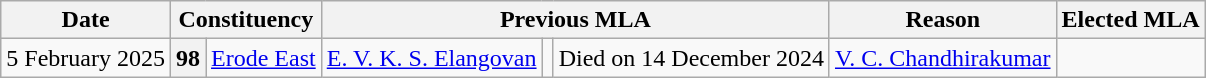<table class="wikitable sortable" style="text-align:center;">
<tr>
<th>Date</th>
<th colspan=2>Constituency</th>
<th colspan=3>Previous MLA</th>
<th>Reason</th>
<th colspan=3>Elected MLA</th>
</tr>
<tr>
<td rowspan=1>5 February 2025</td>
<th>98</th>
<td><a href='#'>Erode East</a></td>
<td><a href='#'>E. V. K. S. Elangovan</a></td>
<td></td>
<td>Died on 14 December 2024</td>
<td><a href='#'>V. C. Chandhirakumar</a></td>
<td></td>
</tr>
</table>
